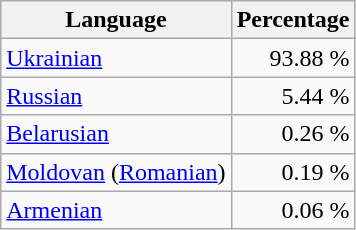<table class="wikitable">
<tr>
<th>Language</th>
<th>Percentage</th>
</tr>
<tr>
<td><a href='#'>Ukrainian</a></td>
<td align="right">93.88 %</td>
</tr>
<tr>
<td><a href='#'>Russian</a></td>
<td align="right">5.44 %</td>
</tr>
<tr>
<td><a href='#'>Belarusian</a></td>
<td align="right">0.26 %</td>
</tr>
<tr>
<td><a href='#'>Moldovan</a> (<a href='#'>Romanian</a>)</td>
<td align="right">0.19 %</td>
</tr>
<tr>
<td><a href='#'>Armenian</a></td>
<td align="right">0.06 %</td>
</tr>
</table>
